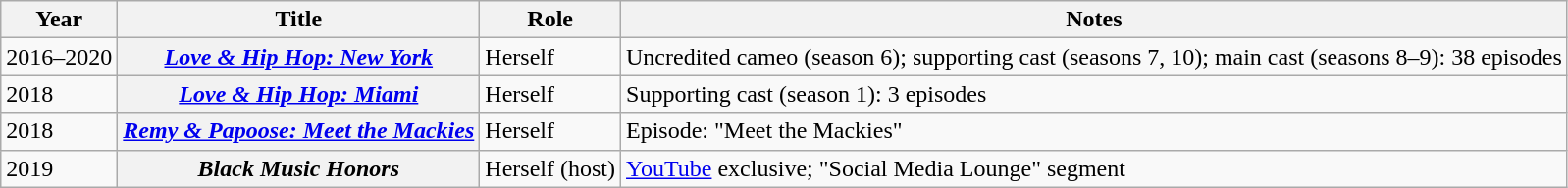<table class="wikitable plainrowheaders sortable" style="margin-right: 0;">
<tr>
<th scope="col">Year</th>
<th scope="col">Title</th>
<th scope="col">Role</th>
<th scope="col" class="unsortable">Notes</th>
</tr>
<tr>
<td>2016–2020</td>
<th scope="row"><em><a href='#'>Love & Hip Hop: New York</a></em></th>
<td>Herself</td>
<td>Uncredited cameo (season 6); supporting cast (seasons 7, 10); main cast (seasons 8–9): 38 episodes</td>
</tr>
<tr>
<td>2018</td>
<th scope="row"><em><a href='#'>Love & Hip Hop: Miami</a></em></th>
<td>Herself</td>
<td>Supporting cast (season 1): 3 episodes</td>
</tr>
<tr>
<td>2018</td>
<th scope="row"><em><a href='#'>Remy & Papoose: Meet the Mackies</a></em></th>
<td>Herself</td>
<td>Episode: "Meet the Mackies"</td>
</tr>
<tr>
<td>2019</td>
<th scope="row"><em>Black Music Honors</em></th>
<td>Herself (host)</td>
<td><a href='#'>YouTube</a> exclusive; "Social Media Lounge" segment</td>
</tr>
</table>
